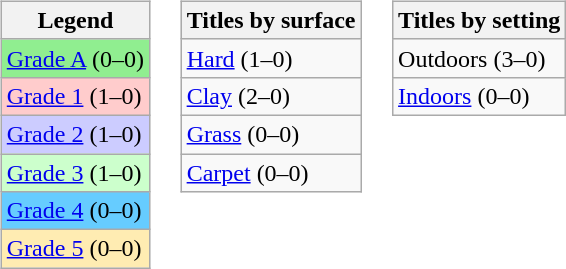<table>
<tr valign=top>
<td><br><table class=wikitable>
<tr>
<th>Legend</th>
</tr>
<tr bgcolor="lightgreen">
<td><a href='#'>Grade A</a> (0–0)</td>
</tr>
<tr bgcolor="#FFCCCC">
<td><a href='#'>Grade 1</a> (1–0)</td>
</tr>
<tr bgcolor="#CCCCFF">
<td><a href='#'>Grade 2</a> (1–0)</td>
</tr>
<tr bgcolor="#CCFFCC">
<td><a href='#'>Grade 3</a> (1–0)</td>
</tr>
<tr bgcolor="#66CCFF">
<td><a href='#'>Grade 4</a> (0–0)</td>
</tr>
<tr bgcolor="#FFECB2">
<td><a href='#'>Grade 5</a> (0–0)</td>
</tr>
</table>
</td>
<td><br><table class=wikitable>
<tr>
<th>Titles by surface</th>
</tr>
<tr>
<td><a href='#'>Hard</a> (1–0)</td>
</tr>
<tr>
<td><a href='#'>Clay</a> (2–0)</td>
</tr>
<tr>
<td><a href='#'>Grass</a> (0–0)</td>
</tr>
<tr>
<td><a href='#'>Carpet</a> (0–0)</td>
</tr>
</table>
</td>
<td><br><table class=wikitable>
<tr>
<th>Titles by setting</th>
</tr>
<tr>
<td>Outdoors (3–0)</td>
</tr>
<tr>
<td><a href='#'>Indoors</a> (0–0)</td>
</tr>
</table>
</td>
</tr>
</table>
